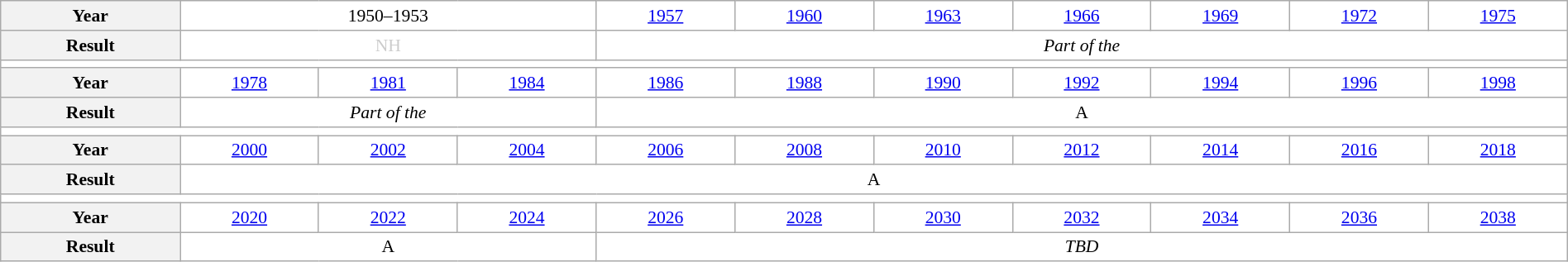<table class="wikitable" style="text-align:center; font-size:90%; background:white;" width="100%">
<tr>
<th>Year</th>
<td colspan="3">1950–1953</td>
<td><a href='#'>1957</a></td>
<td><a href='#'>1960</a></td>
<td><a href='#'>1963</a></td>
<td><a href='#'>1966</a></td>
<td><a href='#'>1969</a></td>
<td><a href='#'>1972</a></td>
<td><a href='#'>1975</a></td>
</tr>
<tr>
<th>Result</th>
<td colspan="3" style="color:#ccc">NH</td>
<td colspan="7"><em>Part of the </em></td>
</tr>
<tr>
<td colspan="11"></td>
</tr>
<tr>
<th>Year</th>
<td><a href='#'>1978</a></td>
<td><a href='#'>1981</a></td>
<td><a href='#'>1984</a></td>
<td><a href='#'>1986</a></td>
<td><a href='#'>1988</a></td>
<td><a href='#'>1990</a></td>
<td><a href='#'>1992</a></td>
<td><a href='#'>1994</a></td>
<td><a href='#'>1996</a></td>
<td><a href='#'>1998</a></td>
</tr>
<tr>
<th>Result</th>
<td colspan="3"><em>Part of the </em></td>
<td colspan="7">A</td>
</tr>
<tr>
<td colspan="11"></td>
</tr>
<tr>
<th>Year</th>
<td><a href='#'>2000</a></td>
<td><a href='#'>2002</a></td>
<td><a href='#'>2004</a></td>
<td><a href='#'>2006</a></td>
<td><a href='#'>2008</a></td>
<td><a href='#'>2010</a></td>
<td><a href='#'>2012</a></td>
<td><a href='#'>2014</a></td>
<td><a href='#'>2016</a></td>
<td><a href='#'>2018</a></td>
</tr>
<tr>
<th>Result</th>
<td colspan="10">A</td>
</tr>
<tr>
<td colspan="11"></td>
</tr>
<tr>
<th>Year</th>
<td><a href='#'>2020</a></td>
<td><a href='#'>2022</a></td>
<td><a href='#'>2024</a></td>
<td><a href='#'>2026</a></td>
<td><a href='#'>2028</a></td>
<td><a href='#'>2030</a></td>
<td><a href='#'>2032</a></td>
<td><a href='#'>2034</a></td>
<td><a href='#'>2036</a></td>
<td><a href='#'>2038</a></td>
</tr>
<tr>
<th>Result</th>
<td colspan="3">A</td>
<td colspan="7"><em>TBD</em></td>
</tr>
</table>
